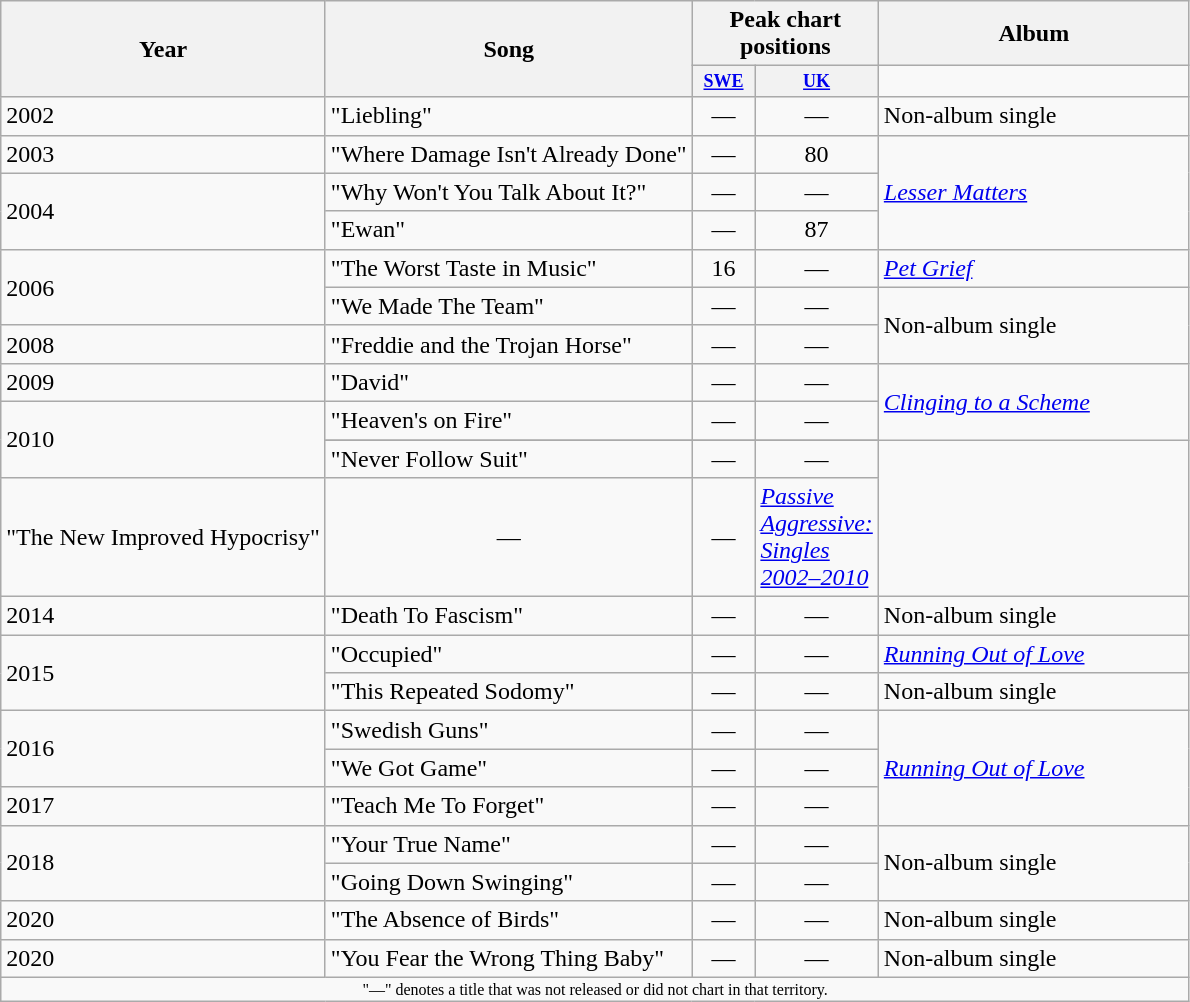<table class="wikitable">
<tr>
<th rowspan="2">Year</th>
<th rowspan="2">Song</th>
<th colspan="2">Peak chart positions</th>
<th style="width:200px; rowspan="2">Album</th>
</tr>
<tr>
<th style="width:3em;font-size:75%;"><a href='#'>SWE</a><br></th>
<th style="width:3em;font-size:75%;"><a href='#'>UK</a><br></th>
</tr>
<tr>
<td>2002</td>
<td>"Liebling"</td>
<td style="text-align:center;">—</td>
<td style="text-align:center;">—</td>
<td>Non-album single</td>
</tr>
<tr>
<td>2003</td>
<td>"Where Damage Isn't Already Done"</td>
<td style="text-align:center;">—</td>
<td style="text-align:center;">80</td>
<td rowspan="3"><em><a href='#'>Lesser Matters</a></em></td>
</tr>
<tr>
<td rowspan="2">2004</td>
<td>"Why Won't You Talk About It?"</td>
<td style="text-align:center;">—</td>
<td style="text-align:center;">—</td>
</tr>
<tr>
<td>"Ewan"</td>
<td style="text-align:center;">—</td>
<td style="text-align:center;">87</td>
</tr>
<tr>
<td rowspan="2">2006</td>
<td>"The Worst Taste in Music"</td>
<td style="text-align:center;">16</td>
<td style="text-align:center;">—</td>
<td><em><a href='#'>Pet Grief</a></em></td>
</tr>
<tr>
<td>"We Made The Team"</td>
<td style="text-align:center;">—</td>
<td style="text-align:center;">—</td>
<td rowspan="2">Non-album single</td>
</tr>
<tr>
<td>2008</td>
<td>"Freddie and the Trojan Horse"</td>
<td style="text-align:center;">—</td>
<td style="text-align:center;">—</td>
</tr>
<tr>
<td>2009</td>
<td>"David"</td>
<td style="text-align:center;">—</td>
<td style="text-align:center;">—</td>
<td rowspan="3"><em><a href='#'>Clinging to a Scheme</a></em></td>
</tr>
<tr>
<td rowspan="3">2010</td>
<td>"Heaven's on Fire"</td>
<td style="text-align:center;">—</td>
<td style="text-align:center;">—</td>
</tr>
<tr>
</tr>
<tr>
<td>"Never Follow Suit"</td>
<td style="text-align:center;">—</td>
<td style="text-align:center;">—</td>
</tr>
<tr>
<td>"The New Improved Hypocrisy"</td>
<td style="text-align:center;">—</td>
<td style="text-align:center;">—</td>
<td><em><a href='#'>Passive Aggressive: Singles 2002–2010</a></em></td>
</tr>
<tr>
<td>2014</td>
<td>"Death To Fascism"</td>
<td style="text-align:center;">—</td>
<td style="text-align:center;">—</td>
<td>Non-album single</td>
</tr>
<tr>
<td rowspan="2">2015</td>
<td>"Occupied"</td>
<td style="text-align:center;">—</td>
<td style="text-align:center;">—</td>
<td><em><a href='#'>Running Out of Love</a></em></td>
</tr>
<tr>
<td>"This Repeated Sodomy"</td>
<td style="text-align:center;">—</td>
<td style="text-align:center;">—</td>
<td>Non-album single</td>
</tr>
<tr>
<td rowspan="2">2016</td>
<td>"Swedish Guns"</td>
<td style="text-align:center;">—</td>
<td style="text-align:center;">—</td>
<td rowspan="3"><em><a href='#'>Running Out of Love</a></em></td>
</tr>
<tr>
<td>"We Got Game"</td>
<td style="text-align:center;">—</td>
<td style="text-align:center;">—</td>
</tr>
<tr>
<td rowspan="1">2017</td>
<td>"Teach Me To Forget"</td>
<td style="text-align:center;">—</td>
<td style="text-align:center;">—</td>
</tr>
<tr>
<td rowspan="2">2018</td>
<td>"Your True Name"</td>
<td style="text-align:center;">—</td>
<td style="text-align:center;">—</td>
<td rowspan="2">Non-album single</td>
</tr>
<tr>
<td>"Going Down Swinging"</td>
<td style="text-align:center;">—</td>
<td style="text-align:center;">—</td>
</tr>
<tr>
<td>2020</td>
<td>"The Absence of Birds"</td>
<td style="text-align:center;">—</td>
<td style="text-align:center;">—</td>
<td>Non-album single</td>
</tr>
<tr>
<td>2020</td>
<td>"You Fear the Wrong Thing Baby"</td>
<td style="text-align:center;">—</td>
<td style="text-align:center;">—</td>
<td>Non-album single</td>
</tr>
<tr>
<td colspan="5" style="text-align:center; font-size:8pt;">"—" denotes a title that was not released or did not chart in that territory.</td>
</tr>
</table>
